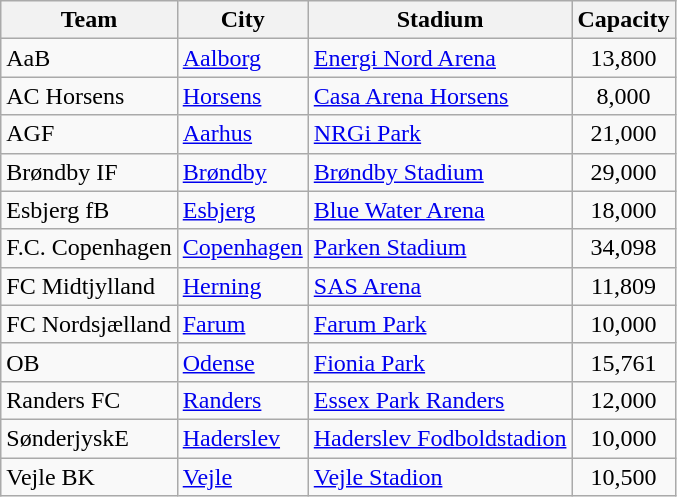<table class="wikitable sortable">
<tr>
<th>Team</th>
<th>City</th>
<th>Stadium</th>
<th>Capacity</th>
</tr>
<tr>
<td>AaB</td>
<td><a href='#'>Aalborg</a></td>
<td><a href='#'>Energi Nord Arena</a></td>
<td style="text-align:center;">13,800</td>
</tr>
<tr>
<td>AC Horsens</td>
<td><a href='#'>Horsens</a></td>
<td><a href='#'>Casa Arena Horsens</a></td>
<td style="text-align:center;">8,000</td>
</tr>
<tr>
<td>AGF</td>
<td><a href='#'>Aarhus</a></td>
<td><a href='#'>NRGi Park</a></td>
<td style="text-align:center;">21,000</td>
</tr>
<tr>
<td>Brøndby IF</td>
<td><a href='#'>Brøndby</a></td>
<td><a href='#'>Brøndby Stadium</a></td>
<td style="text-align:center;">29,000</td>
</tr>
<tr>
<td>Esbjerg fB</td>
<td><a href='#'>Esbjerg</a></td>
<td><a href='#'>Blue Water Arena</a></td>
<td style="text-align:center;">18,000</td>
</tr>
<tr>
<td>F.C. Copenhagen</td>
<td><a href='#'>Copenhagen</a></td>
<td><a href='#'>Parken Stadium</a></td>
<td style="text-align:center;">34,098</td>
</tr>
<tr>
<td>FC Midtjylland</td>
<td><a href='#'>Herning</a></td>
<td><a href='#'>SAS Arena</a></td>
<td style="text-align:center;">11,809</td>
</tr>
<tr>
<td>FC Nordsjælland</td>
<td><a href='#'>Farum</a></td>
<td><a href='#'>Farum Park</a></td>
<td style="text-align:center;">10,000</td>
</tr>
<tr>
<td>OB</td>
<td><a href='#'>Odense</a></td>
<td><a href='#'>Fionia Park</a></td>
<td style="text-align:center;">15,761</td>
</tr>
<tr>
<td>Randers FC</td>
<td><a href='#'>Randers</a></td>
<td><a href='#'>Essex Park Randers</a></td>
<td style="text-align:center;">12,000</td>
</tr>
<tr>
<td>SønderjyskE</td>
<td><a href='#'>Haderslev</a></td>
<td><a href='#'>Haderslev Fodboldstadion</a></td>
<td style="text-align:center;">10,000</td>
</tr>
<tr>
<td>Vejle BK</td>
<td><a href='#'>Vejle</a></td>
<td><a href='#'>Vejle Stadion</a></td>
<td style="text-align:center;">10,500</td>
</tr>
</table>
